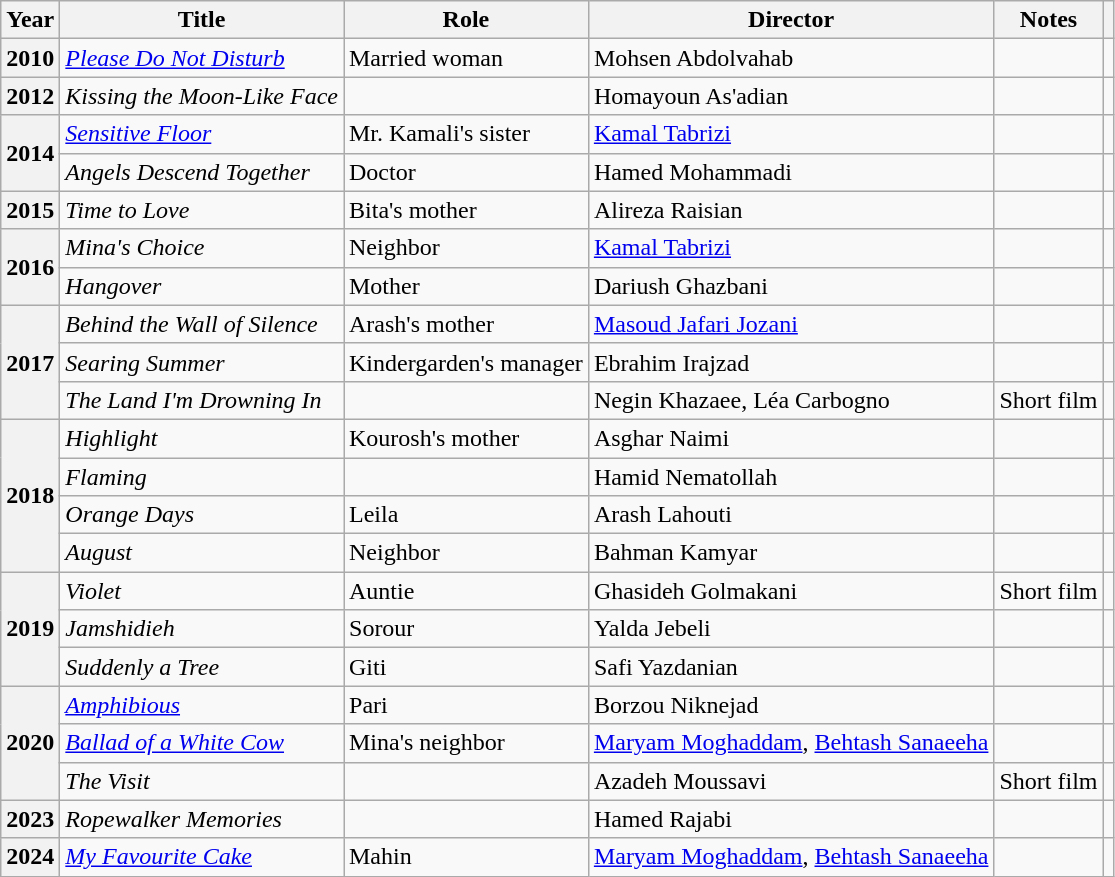<table class="wikitable plainrowheaders sortable" style="font-size:100%">
<tr>
<th scope="col">Year</th>
<th scope="col">Title</th>
<th scope="col">Role</th>
<th scope="col">Director</th>
<th class="unsortable" scope="col">Notes</th>
<th class="unsortable" scope="col"></th>
</tr>
<tr>
<th scope="row">2010</th>
<td><em><a href='#'>Please Do Not Disturb</a></em></td>
<td>Married woman</td>
<td>Mohsen Abdolvahab</td>
<td></td>
<td></td>
</tr>
<tr>
<th scope="row">2012</th>
<td><em>Kissing the Moon-Like Face</em></td>
<td></td>
<td>Homayoun As'adian</td>
<td></td>
<td></td>
</tr>
<tr>
<th rowspan="2" scope="row">2014</th>
<td><em><a href='#'>Sensitive Floor</a></em></td>
<td>Mr. Kamali's sister</td>
<td><a href='#'>Kamal Tabrizi</a></td>
<td></td>
<td></td>
</tr>
<tr>
<td><em>Angels Descend Together</em></td>
<td>Doctor</td>
<td>Hamed Mohammadi</td>
<td></td>
<td></td>
</tr>
<tr>
<th scope="row">2015</th>
<td><em>Time to Love</em></td>
<td>Bita's mother</td>
<td>Alireza Raisian</td>
<td></td>
<td></td>
</tr>
<tr>
<th rowspan="2" scope="row">2016</th>
<td><em>Mina's Choice</em></td>
<td>Neighbor</td>
<td><a href='#'>Kamal Tabrizi</a></td>
<td></td>
<td></td>
</tr>
<tr>
<td><em>Hangover</em></td>
<td>Mother</td>
<td>Dariush Ghazbani</td>
<td></td>
<td></td>
</tr>
<tr>
<th rowspan="3" scope="row">2017</th>
<td><em>Behind the Wall of Silence</em></td>
<td>Arash's mother</td>
<td><a href='#'>Masoud Jafari Jozani</a></td>
<td></td>
<td></td>
</tr>
<tr>
<td><em>Searing Summer</em></td>
<td>Kindergarden's manager</td>
<td>Ebrahim Irajzad</td>
<td></td>
<td></td>
</tr>
<tr>
<td><em>The Land I'm Drowning In</em></td>
<td></td>
<td>Negin Khazaee, Léa Carbogno</td>
<td>Short film</td>
<td></td>
</tr>
<tr>
<th rowspan="4" scope="row">2018</th>
<td><em>Highlight</em></td>
<td>Kourosh's mother</td>
<td>Asghar Naimi</td>
<td></td>
<td></td>
</tr>
<tr>
<td><em>Flaming</em></td>
<td></td>
<td>Hamid Nematollah</td>
<td></td>
<td></td>
</tr>
<tr>
<td><em>Orange Days</em></td>
<td>Leila</td>
<td>Arash Lahouti</td>
<td></td>
<td></td>
</tr>
<tr>
<td><em>August</em></td>
<td>Neighbor</td>
<td>Bahman Kamyar</td>
<td></td>
<td></td>
</tr>
<tr>
<th rowspan="3" scope="row">2019</th>
<td><em>Violet</em></td>
<td>Auntie</td>
<td>Ghasideh Golmakani</td>
<td>Short film</td>
<td></td>
</tr>
<tr>
<td><em>Jamshidieh</em></td>
<td>Sorour</td>
<td>Yalda Jebeli</td>
<td></td>
<td></td>
</tr>
<tr>
<td><em>Suddenly a Tree</em></td>
<td>Giti</td>
<td>Safi Yazdanian</td>
<td></td>
<td></td>
</tr>
<tr>
<th rowspan="3" scope="row">2020</th>
<td><em><a href='#'>Amphibious</a></em></td>
<td>Pari</td>
<td>Borzou Niknejad</td>
<td></td>
<td></td>
</tr>
<tr>
<td><em><a href='#'>Ballad of a White Cow</a></em></td>
<td>Mina's neighbor</td>
<td><a href='#'>Maryam Moghaddam</a>, <a href='#'>Behtash Sanaeeha</a></td>
<td></td>
<td></td>
</tr>
<tr>
<td><em>The Visit</em></td>
<td></td>
<td>Azadeh Moussavi</td>
<td>Short film</td>
<td></td>
</tr>
<tr>
<th scope="row">2023</th>
<td><em>Ropewalker Memories</em></td>
<td></td>
<td>Hamed Rajabi</td>
<td></td>
<td></td>
</tr>
<tr>
<th scope="row">2024</th>
<td><em><a href='#'>My Favourite Cake</a></em></td>
<td>Mahin</td>
<td><a href='#'>Maryam Moghaddam</a>, <a href='#'>Behtash Sanaeeha</a></td>
<td></td>
<td></td>
</tr>
</table>
